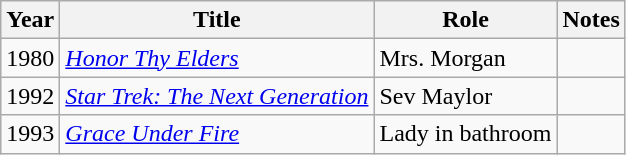<table class="wikitable">
<tr>
<th>Year</th>
<th>Title</th>
<th>Role</th>
<th>Notes</th>
</tr>
<tr>
<td>1980</td>
<td><em><a href='#'>Honor Thy Elders</a></em></td>
<td>Mrs. Morgan</td>
<td></td>
</tr>
<tr>
<td>1992</td>
<td><em><a href='#'>Star Trek: The Next Generation</a></em></td>
<td>Sev Maylor</td>
<td></td>
</tr>
<tr>
<td>1993</td>
<td><em><a href='#'>Grace Under Fire</a></em></td>
<td>Lady in bathroom</td>
<td></td>
</tr>
</table>
